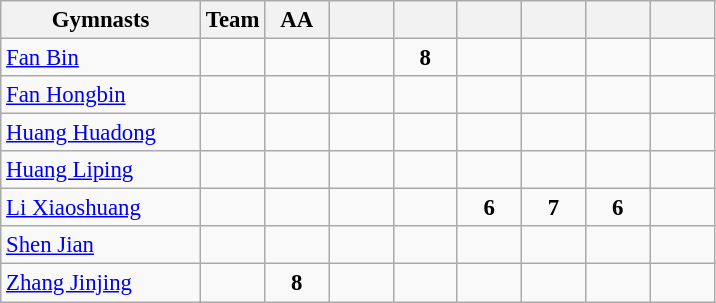<table class="wikitable sortable collapsible autocollapse plainrowheaders" style="text-align:center; font-size:95%;">
<tr>
<th width=28% class=unsortable>Gymnasts</th>
<th width=9% class=unsortable>Team</th>
<th width=9% class=unsortable>AA</th>
<th width=9% class=unsortable></th>
<th width=9% class=unsortable></th>
<th width=9% class=unsortable></th>
<th width=9% class=unsortable></th>
<th width=9% class=unsortable></th>
<th width=9% class=unsortable></th>
</tr>
<tr>
<td align=left><a href='#'>Fan Bin</a></td>
<td></td>
<td></td>
<td></td>
<td><strong>8</strong></td>
<td></td>
<td></td>
<td></td>
<td></td>
</tr>
<tr>
<td align=left><a href='#'>Fan Hongbin</a></td>
<td></td>
<td></td>
<td></td>
<td></td>
<td></td>
<td></td>
<td></td>
<td></td>
</tr>
<tr>
<td align=left><a href='#'>Huang Huadong</a></td>
<td></td>
<td></td>
<td></td>
<td></td>
<td></td>
<td></td>
<td></td>
<td></td>
</tr>
<tr>
<td align=left><a href='#'>Huang Liping</a></td>
<td></td>
<td></td>
<td></td>
<td></td>
<td></td>
<td></td>
<td></td>
<td></td>
</tr>
<tr>
<td align=left><a href='#'>Li Xiaoshuang</a></td>
<td></td>
<td></td>
<td></td>
<td></td>
<td><strong>6</strong></td>
<td><strong>7</strong></td>
<td><strong>6</strong></td>
<td></td>
</tr>
<tr>
<td align=left><a href='#'>Shen Jian</a></td>
<td></td>
<td></td>
<td></td>
<td></td>
<td></td>
<td></td>
<td></td>
<td></td>
</tr>
<tr>
<td align=left><a href='#'>Zhang Jinjing</a></td>
<td></td>
<td><strong>8</strong></td>
<td></td>
<td></td>
<td></td>
<td></td>
<td></td>
<td></td>
</tr>
</table>
